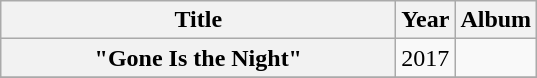<table class="wikitable plainrowheaders" style="text-align:center;">
<tr>
<th scope="col" style="width:16em;">Title</th>
<th scope="col">Year</th>
<th scope="col">Album</th>
</tr>
<tr>
<th scope="row">"Gone Is the Night"<br></th>
<td>2017</td>
<td></td>
</tr>
<tr>
</tr>
</table>
